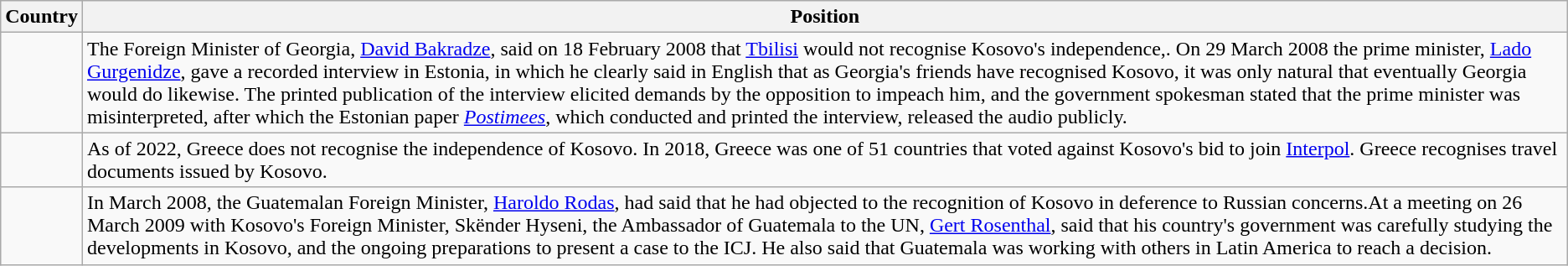<table class="wikitable">
<tr>
<th>Country</th>
<th>Position</th>
</tr>
<tr>
<td></td>
<td> The Foreign Minister of Georgia, <a href='#'>David Bakradze</a>, said on 18 February 2008 that <a href='#'>Tbilisi</a> would not recognise Kosovo's independence,. On 29 March 2008 the prime minister, <a href='#'>Lado Gurgenidze</a>, gave a recorded interview in Estonia, in which he clearly said in English that as Georgia's friends have recognised Kosovo, it was only natural that eventually Georgia would do likewise. The printed publication of the interview elicited demands by the opposition to impeach him, and the government spokesman stated that the prime minister was misinterpreted, after which the Estonian paper <em><a href='#'>Postimees</a></em>, which conducted and printed the interview, released the audio publicly.</td>
</tr>
<tr>
<td></td>
<td> As of 2022, Greece does not recognise the independence of Kosovo. In 2018, Greece was one of 51 countries that voted against Kosovo's bid to join <a href='#'>Interpol</a>. Greece recognises travel documents issued by Kosovo.</td>
</tr>
<tr>
<td nowrap></td>
<td> In March 2008, the Guatemalan Foreign Minister, <a href='#'>Haroldo Rodas</a>, had said that he had objected to the recognition of Kosovo in deference to Russian concerns.At a meeting on 26 March 2009 with Kosovo's Foreign Minister, Skënder Hyseni, the Ambassador of Guatemala to the UN, <a href='#'>Gert Rosenthal</a>, said that his country's government was carefully studying the developments in Kosovo, and the ongoing preparations to present a case to the ICJ. He also said that Guatemala was working with others in Latin America to reach a decision.</td>
</tr>
</table>
